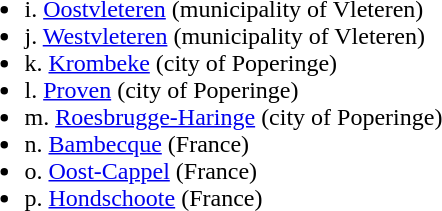<table align="left">
<tr>
<td><br><ul><li>i. <a href='#'>Oostvleteren</a> (municipality of Vleteren)</li><li>j. <a href='#'>Westvleteren</a> (municipality of Vleteren)</li><li>k. <a href='#'>Krombeke</a> (city of Poperinge)</li><li>l. <a href='#'>Proven</a> (city of Poperinge)</li><li>m. <a href='#'>Roesbrugge-Haringe</a> (city of Poperinge)</li><li>n. <a href='#'>Bambecque</a> (France)</li><li>o. <a href='#'>Oost-Cappel</a> (France)</li><li>p. <a href='#'>Hondschoote</a> (France)</li></ul></td>
</tr>
</table>
